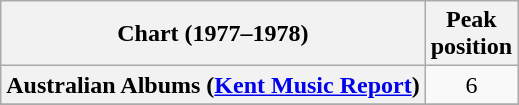<table class="wikitable sortable plainrowheaders">
<tr>
<th scope="col">Chart (1977–1978)</th>
<th scope="col">Peak<br>position</th>
</tr>
<tr>
<th scope="row">Australian Albums (<a href='#'>Kent Music Report</a>)</th>
<td style="text-align:center;">6</td>
</tr>
<tr>
</tr>
<tr>
</tr>
</table>
